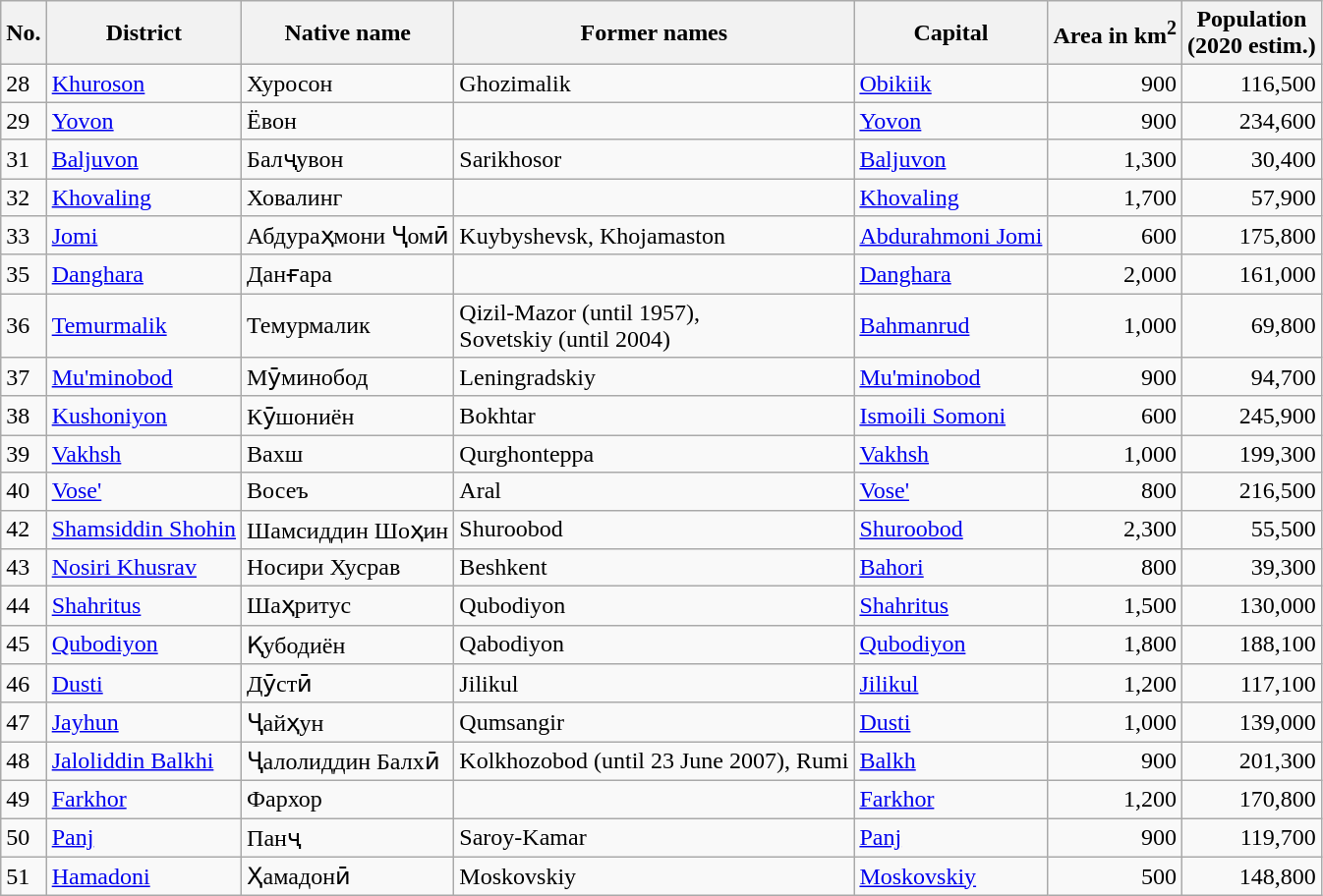<table class="wikitable sortable">
<tr>
<th>No.</th>
<th>District</th>
<th>Native name</th>
<th>Former names</th>
<th>Capital</th>
<th>Area in km<sup>2</sup></th>
<th>Population<br>(2020 estim.)</th>
</tr>
<tr>
<td>28</td>
<td><a href='#'>Khuroson</a></td>
<td>Хуросон</td>
<td>Ghozimalik</td>
<td><a href='#'>Obikiik</a></td>
<td align="right">900</td>
<td align="right">116,500</td>
</tr>
<tr>
<td>29</td>
<td><a href='#'>Yovon</a></td>
<td>Ёвон</td>
<td></td>
<td><a href='#'>Yovon</a></td>
<td align="right">900</td>
<td align="right">234,600</td>
</tr>
<tr>
<td>31</td>
<td><a href='#'>Baljuvon</a></td>
<td>Балҷувон</td>
<td>Sarikhosor</td>
<td><a href='#'>Baljuvon</a></td>
<td align="right">1,300</td>
<td align="right">30,400</td>
</tr>
<tr>
<td>32</td>
<td><a href='#'>Khovaling</a></td>
<td>Ховалинг</td>
<td></td>
<td><a href='#'>Khovaling</a></td>
<td align="right">1,700</td>
<td align="right">57,900</td>
</tr>
<tr>
<td>33</td>
<td><a href='#'>Jomi</a></td>
<td>Абдураҳмони Ҷомӣ</td>
<td>Kuybyshevsk,  Khojamaston</td>
<td><a href='#'>Abdurahmoni Jomi</a></td>
<td align="right">600</td>
<td align="right">175,800</td>
</tr>
<tr>
<td>35</td>
<td><a href='#'>Danghara</a></td>
<td>Данғара</td>
<td></td>
<td><a href='#'>Danghara</a></td>
<td align="right">2,000</td>
<td align="right">161,000</td>
</tr>
<tr>
<td>36</td>
<td><a href='#'>Temurmalik</a></td>
<td>Темурмалик</td>
<td>Qizil-Mazor (until 1957), <br>Sovetskiy (until 2004)</td>
<td><a href='#'>Bahmanrud</a></td>
<td align="right">1,000</td>
<td align="right">69,800</td>
</tr>
<tr>
<td>37</td>
<td><a href='#'>Mu'minobod</a></td>
<td>Мӯминобод</td>
<td>Leningradskiy</td>
<td><a href='#'>Mu'minobod</a></td>
<td align="right">900</td>
<td align="right">94,700</td>
</tr>
<tr>
<td>38</td>
<td><a href='#'>Kushoniyon</a></td>
<td>Кӯшониён</td>
<td>Bokhtar</td>
<td><a href='#'>Ismoili Somoni</a></td>
<td align="right">600</td>
<td align="right">245,900</td>
</tr>
<tr>
<td>39</td>
<td><a href='#'>Vakhsh</a></td>
<td>Вахш</td>
<td>Qurghonteppa</td>
<td><a href='#'>Vakhsh</a></td>
<td align="right">1,000</td>
<td align="right">199,300</td>
</tr>
<tr>
<td>40</td>
<td><a href='#'>Vose'</a></td>
<td>Восеъ</td>
<td>Aral</td>
<td><a href='#'>Vose'</a></td>
<td align="right">800</td>
<td align="right">216,500</td>
</tr>
<tr>
<td>42</td>
<td><a href='#'>Shamsiddin Shohin</a></td>
<td>Шамсиддин Шоҳин</td>
<td>Shuroobod</td>
<td><a href='#'>Shuroobod</a></td>
<td align="right">2,300</td>
<td align="right">55,500</td>
</tr>
<tr>
<td>43</td>
<td><a href='#'>Nosiri Khusrav</a></td>
<td>Носири Хусрав</td>
<td>Beshkent</td>
<td><a href='#'>Bahori</a></td>
<td align="right">800</td>
<td align="right">39,300</td>
</tr>
<tr>
<td>44</td>
<td><a href='#'>Shahritus</a></td>
<td>Шаҳритус</td>
<td>Qubodiyon</td>
<td><a href='#'>Shahritus</a></td>
<td align="right">1,500</td>
<td align="right">130,000</td>
</tr>
<tr>
<td>45</td>
<td><a href='#'>Qubodiyon</a></td>
<td>Қубодиён</td>
<td>Qabodiyon</td>
<td><a href='#'>Qubodiyon</a></td>
<td align="right">1,800</td>
<td align="right">188,100</td>
</tr>
<tr>
<td>46</td>
<td><a href='#'>Dusti</a></td>
<td>Дӯстӣ</td>
<td>Jilikul</td>
<td><a href='#'>Jilikul</a></td>
<td align="right">1,200</td>
<td align="right">117,100</td>
</tr>
<tr>
<td>47</td>
<td><a href='#'>Jayhun</a></td>
<td>Ҷайҳун</td>
<td>Qumsangir</td>
<td><a href='#'>Dusti</a></td>
<td align="right">1,000</td>
<td align="right">139,000</td>
</tr>
<tr>
<td>48</td>
<td><a href='#'>Jaloliddin Balkhi</a></td>
<td>Ҷалолиддин Балхӣ</td>
<td>Kolkhozobod (until 23 June 2007), Rumi</td>
<td><a href='#'>Balkh</a></td>
<td align="right">900</td>
<td align="right">201,300</td>
</tr>
<tr>
<td>49</td>
<td><a href='#'>Farkhor</a></td>
<td>Фархор</td>
<td></td>
<td><a href='#'>Farkhor</a></td>
<td align="right">1,200</td>
<td align="right">170,800</td>
</tr>
<tr>
<td>50</td>
<td><a href='#'>Panj</a></td>
<td>Панҷ</td>
<td>Saroy-Kamar</td>
<td><a href='#'>Panj</a></td>
<td align="right">900</td>
<td align="right">119,700</td>
</tr>
<tr>
<td>51</td>
<td><a href='#'>Hamadoni</a></td>
<td>Ҳамадонӣ</td>
<td>Moskovskiy</td>
<td><a href='#'>Moskovskiy</a></td>
<td align="right">500</td>
<td align="right">148,800</td>
</tr>
</table>
